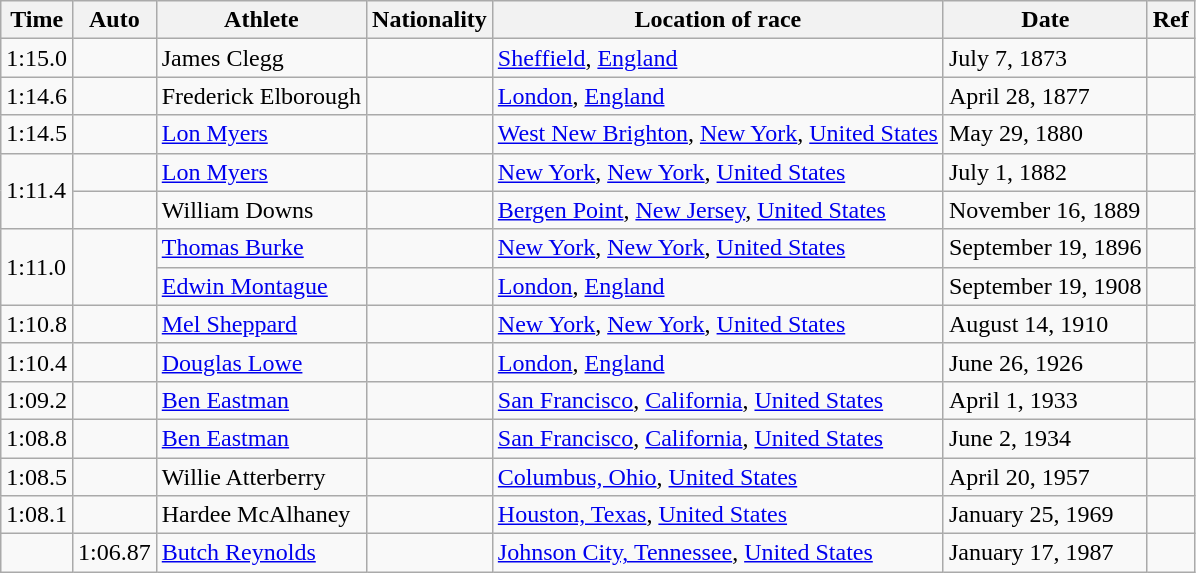<table class="wikitable" border="1">
<tr>
<th>Time</th>
<th>Auto</th>
<th>Athlete</th>
<th>Nationality</th>
<th>Location of race</th>
<th>Date</th>
<th>Ref</th>
</tr>
<tr>
<td>1:15.0</td>
<td></td>
<td>James Clegg</td>
<td></td>
<td><a href='#'>Sheffield</a>, <a href='#'>England</a></td>
<td>July 7, 1873</td>
<td></td>
</tr>
<tr>
<td>1:14.6</td>
<td></td>
<td>Frederick Elborough</td>
<td></td>
<td><a href='#'>London</a>, <a href='#'>England</a></td>
<td>April 28, 1877</td>
<td></td>
</tr>
<tr>
<td>1:14.5</td>
<td></td>
<td><a href='#'>Lon Myers</a></td>
<td></td>
<td><a href='#'>West New Brighton</a>, <a href='#'>New York</a>, <a href='#'>United States</a></td>
<td>May 29, 1880</td>
<td></td>
</tr>
<tr>
<td rowspan="2">1:11.4</td>
<td></td>
<td><a href='#'>Lon Myers</a></td>
<td></td>
<td><a href='#'>New York</a>, <a href='#'>New York</a>, <a href='#'>United States</a></td>
<td>July 1, 1882</td>
<td></td>
</tr>
<tr>
<td></td>
<td>William Downs</td>
<td></td>
<td><a href='#'>Bergen Point</a>, <a href='#'>New Jersey</a>, <a href='#'>United States</a></td>
<td>November 16, 1889</td>
<td></td>
</tr>
<tr>
<td rowspan="2">1:11.0</td>
<td rowspan="2"></td>
<td><a href='#'>Thomas Burke</a></td>
<td></td>
<td><a href='#'>New York</a>, <a href='#'>New York</a>, <a href='#'>United States</a></td>
<td>September 19, 1896</td>
<td></td>
</tr>
<tr>
<td><a href='#'>Edwin Montague</a></td>
<td></td>
<td><a href='#'>London</a>, <a href='#'>England</a></td>
<td>September 19, 1908</td>
<td></td>
</tr>
<tr>
<td>1:10.8</td>
<td></td>
<td><a href='#'>Mel Sheppard</a></td>
<td></td>
<td><a href='#'>New York</a>, <a href='#'>New York</a>, <a href='#'>United States</a></td>
<td>August 14, 1910</td>
<td></td>
</tr>
<tr>
<td>1:10.4</td>
<td></td>
<td><a href='#'>Douglas Lowe</a></td>
<td></td>
<td><a href='#'>London</a>, <a href='#'>England</a></td>
<td>June 26, 1926</td>
<td></td>
</tr>
<tr>
<td>1:09.2</td>
<td></td>
<td><a href='#'>Ben Eastman</a></td>
<td></td>
<td><a href='#'>San Francisco</a>, <a href='#'>California</a>, <a href='#'>United States</a></td>
<td>April 1, 1933</td>
<td></td>
</tr>
<tr>
<td>1:08.8</td>
<td></td>
<td><a href='#'>Ben Eastman</a></td>
<td></td>
<td><a href='#'>San Francisco</a>, <a href='#'>California</a>, <a href='#'>United States</a></td>
<td>June 2, 1934</td>
<td></td>
</tr>
<tr>
<td>1:08.5</td>
<td></td>
<td>Willie Atterberry</td>
<td></td>
<td><a href='#'>Columbus, Ohio</a>, <a href='#'>United States</a></td>
<td>April 20, 1957</td>
<td></td>
</tr>
<tr>
<td>1:08.1</td>
<td></td>
<td>Hardee McAlhaney</td>
<td></td>
<td><a href='#'>Houston, Texas</a>, <a href='#'>United States</a></td>
<td>January 25, 1969</td>
<td></td>
</tr>
<tr>
<td></td>
<td>1:06.87</td>
<td><a href='#'>Butch Reynolds</a></td>
<td></td>
<td><a href='#'>Johnson City, Tennessee</a>, <a href='#'>United States</a></td>
<td>January 17, 1987</td>
<td></td>
</tr>
</table>
